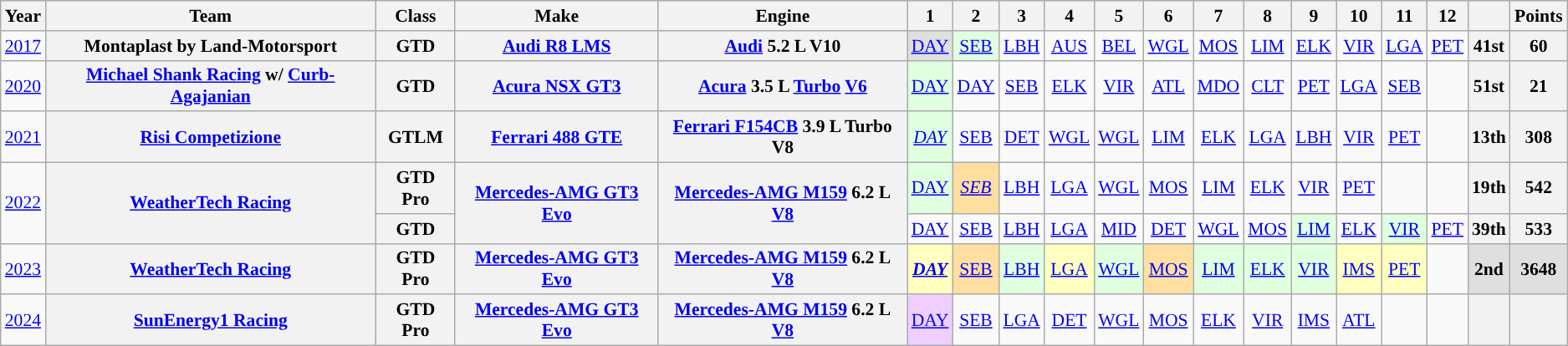<table class="wikitable" style="text-align:center; font-size:90%">
<tr>
<th>Year</th>
<th>Team</th>
<th>Class</th>
<th>Make</th>
<th>Engine</th>
<th>1</th>
<th>2</th>
<th>3</th>
<th>4</th>
<th>5</th>
<th>6</th>
<th>7</th>
<th>8</th>
<th>9</th>
<th>10</th>
<th>11</th>
<th>12</th>
<th></th>
<th>Points</th>
</tr>
<tr>
<td><a href='#'>2017</a></td>
<th>Montaplast by Land-Motorsport</th>
<th>GTD</th>
<th><a href='#'>Audi R8 LMS</a></th>
<th><a href='#'>Audi</a> 5.2 L V10</th>
<td style="background:#DFDFDF;"><a href='#'>DAY</a><br></td>
<td style="background:#DFFFDF;"><a href='#'>SEB</a><br></td>
<td style="background:#;"><a href='#'>LBH</a><br></td>
<td style="background:#;"><a href='#'>AUS</a><br></td>
<td style="background:#;"><a href='#'>BEL</a><br></td>
<td style="background:#;"><a href='#'>WGL</a><br></td>
<td style="background:#;"><a href='#'>MOS</a><br></td>
<td style="background:#;"><a href='#'>LIM</a><br></td>
<td style="background:#;"><a href='#'>ELK</a><br></td>
<td style="background:#;"><a href='#'>VIR</a><br></td>
<td style="background:#;"><a href='#'>LGA</a><br></td>
<td style="background:#;"><a href='#'>PET</a><br></td>
<th>41st</th>
<th>60</th>
</tr>
<tr>
<td><a href='#'>2020</a></td>
<th><a href='#'>Michael Shank Racing</a> w/ <a href='#'>Curb-Agajanian</a></th>
<th>GTD</th>
<th><a href='#'>Acura NSX GT3</a></th>
<th><a href='#'>Acura</a> 3.5 L <a href='#'>Turbo</a> <a href='#'>V6</a></th>
<td style="background:#DFFFDF;"><a href='#'>DAY</a><br></td>
<td style="background:#;"><a href='#'>DAY</a><br></td>
<td style="background:#;"><a href='#'>SEB</a><br></td>
<td style="background:#;"><a href='#'>ELK</a><br></td>
<td style="background:#;"><a href='#'>VIR</a><br></td>
<td style="background:#;"><a href='#'>ATL</a><br></td>
<td style="background:#;"><a href='#'>MDO</a><br></td>
<td style="background:#;"><a href='#'>CLT</a><br></td>
<td style="background:#;"><a href='#'>PET</a><br></td>
<td style="background:#;"><a href='#'>LGA</a><br></td>
<td style="background:#;"><a href='#'>SEB</a><br></td>
<td></td>
<th>51st</th>
<th>21</th>
</tr>
<tr>
<td><a href='#'>2021</a></td>
<th><a href='#'>Risi Competizione</a></th>
<th>GTLM</th>
<th><a href='#'>Ferrari 488 GTE</a></th>
<th><a href='#'>Ferrari F154CB</a> 3.9 L Turbo V8</th>
<td style="background:#DFFFDF;"><em><a href='#'>DAY</a></em><br></td>
<td style="background:#;"><a href='#'>SEB</a><br></td>
<td style="background:#;"><a href='#'>DET</a><br></td>
<td style="background:#;"><a href='#'>WGL</a><br></td>
<td style="background:#;"><a href='#'>WGL</a><br></td>
<td style="background:#;"><a href='#'>LIM</a><br></td>
<td style="background:#;"><a href='#'>ELK</a><br></td>
<td style="background:#;"><a href='#'>LGA</a><br></td>
<td style="background:#;"><a href='#'>LBH</a><br></td>
<td style="background:#;"><a href='#'>VIR</a><br></td>
<td style="background:#;"><a href='#'>PET</a><br></td>
<td></td>
<th>13th</th>
<th>308</th>
</tr>
<tr>
<td rowspan=2><a href='#'>2022</a></td>
<th rowspan=2><a href='#'>WeatherTech Racing</a></th>
<th>GTD Pro</th>
<th rowspan=2><a href='#'>Mercedes-AMG GT3 Evo</a></th>
<th rowspan=2><a href='#'>Mercedes-AMG M159</a> 6.2 L <a href='#'>V8</a></th>
<td style="background:#DFFFDF;"><a href='#'>DAY</a><br></td>
<td style="background:#FFDF9F;"><em><a href='#'>SEB</a></em><br></td>
<td><a href='#'>LBH</a></td>
<td><a href='#'>LGA</a></td>
<td><a href='#'>WGL</a></td>
<td style="background:"><a href='#'>MOS</a><br></td>
<td style="background:"><a href='#'>LIM</a><br></td>
<td style="background:#;”"><a href='#'>ELK</a><br></td>
<td style="background:#;”"><a href='#'>VIR</a><br></td>
<td style="background:"><a href='#'>PET</a><br></td>
<td></td>
<td></td>
<th>19th</th>
<th>542</th>
</tr>
<tr>
<th>GTD</th>
<td><a href='#'>DAY</a></td>
<td><a href='#'>SEB</a></td>
<td><a href='#'>LBH</a></td>
<td><a href='#'>LGA</a><br></td>
<td><a href='#'>MID</a></td>
<td><a href='#'>DET</a></td>
<td><a href='#'>WGL</a><br></td>
<td style="background:"><a href='#'>MOS</a><br></td>
<td style="background:#DFFFDF;"><a href='#'>LIM</a><br></td>
<td><a href='#'>ELK</a><br></td>
<td style="background:#DFFFDF;"><a href='#'>VIR</a><br></td>
<td><a href='#'>PET</a><br></td>
<th>39th</th>
<th>533</th>
</tr>
<tr>
<td><a href='#'>2023</a></td>
<th><a href='#'>WeatherTech Racing</a></th>
<th>GTD Pro</th>
<th><a href='#'>Mercedes-AMG GT3 Evo</a></th>
<th><a href='#'>Mercedes-AMG M159</a> 6.2 L <a href='#'>V8</a></th>
<td style="background:#FFFFBF;"><strong><em><a href='#'>DAY</a></em></strong><br></td>
<td style="background:#FFDF9F;"><a href='#'>SEB</a><br></td>
<td style="background:#DFFFDF;"><a href='#'>LBH</a><br></td>
<td style="background:#FFFFBF;"><a href='#'>LGA</a><br></td>
<td style="background:#DFFFDF;"><a href='#'>WGL</a><br></td>
<td style="background:#FFDF9F;"><a href='#'>MOS</a><br></td>
<td style="background:#DFFFDF;"><a href='#'>LIM</a><br></td>
<td style="background:#DFFFDF;"><a href='#'>ELK</a><br></td>
<td style="background:#DFFFDF;"><a href='#'>VIR</a><br></td>
<td style="background:#FFFFBF;"><a href='#'>IMS</a><br></td>
<td style="background:#FFFFBF;"><a href='#'>PET</a><br></td>
<td></td>
<th style="background:#DFDFDF;">2nd</th>
<th style="background:#DFDFDF;">3648</th>
</tr>
<tr>
<td><a href='#'>2024</a></td>
<th><a href='#'>SunEnergy1 Racing</a></th>
<th>GTD Pro</th>
<th><a href='#'>Mercedes-AMG GT3 Evo</a></th>
<th><a href='#'>Mercedes-AMG M159</a> 6.2 L <a href='#'>V8</a></th>
<td style="background:#EFCFFF;"><a href='#'>DAY</a><br></td>
<td><a href='#'>SEB</a></td>
<td><a href='#'>LGA</a></td>
<td><a href='#'>DET</a></td>
<td><a href='#'>WGL</a></td>
<td><a href='#'>MOS</a></td>
<td><a href='#'>ELK</a></td>
<td><a href='#'>VIR</a></td>
<td><a href='#'>IMS</a></td>
<td><a href='#'>ATL</a></td>
<td></td>
<td></td>
<th></th>
<th></th>
</tr>
</table>
